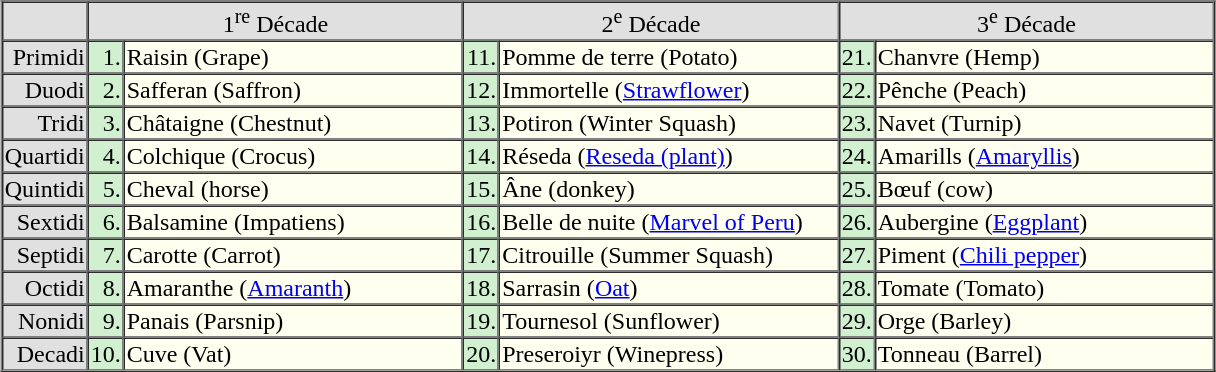<table align="center" border="1" cellspacing="0" cellpadding="1">
<tr bgcolor=#e0e0e0>
<td ALIGN="right"> </td>
<td ALIGN="center" colspan=2>1<sup>re</sup> Décade</td>
<td ALIGN="center" colspan=2>2<sup>e</sup> Décade</td>
<td ALIGN="center" colspan=2>3<sup>e</sup> Décade</td>
</tr>
<tr>
<td ALIGN="right" bgcolor=#e0e0e0>Primidi</td>
<td ALIGN="right" bgcolor=#d0f0d0>1.</td>
<td ALIGN="left"  bgcolor=#fffff0 width=28%>Raisin (Grape)</td>
<td ALIGN="right" bgcolor=#d0f0d0>11.</td>
<td ALIGN="left"  bgcolor=#fffff0 width=28%>Pomme de terre (Potato)</td>
<td ALIGN="right" bgcolor=#d0f0d0>21.</td>
<td ALIGN="left"  bgcolor=#fffff0 width=28%>Chanvre (Hemp)</td>
</tr>
<tr>
<td ALIGN="right" bgcolor=#e0e0e0>Duodi</td>
<td ALIGN="right" bgcolor=#d0f0d0>2.</td>
<td ALIGN="left"  bgcolor=#fffff0>Safferan (Saffron)</td>
<td ALIGN="right" bgcolor=#d0f0d0>12.</td>
<td ALIGN="left"  bgcolor=#fffff0>Immortelle (<a href='#'>Strawflower</a>)</td>
<td ALIGN="right" bgcolor=#d0f0d0>22.</td>
<td ALIGN="left"  bgcolor=#fffff0>Pênche (Peach)</td>
</tr>
<tr>
<td ALIGN="right" bgcolor=#e0e0e0>Tridi</td>
<td ALIGN="right" bgcolor=#d0f0d0>3.</td>
<td ALIGN="left"  bgcolor=#fffff0>Châtaigne (Chestnut)</td>
<td ALIGN="right" bgcolor=#d0f0d0>13.</td>
<td ALIGN="left"  bgcolor=#fffff0>Potiron (Winter Squash)</td>
<td ALIGN="right" bgcolor=#d0f0d0>23.</td>
<td ALIGN="left"  bgcolor=#fffff0>Navet (Turnip)</td>
</tr>
<tr>
<td ALIGN="right" bgcolor=#e0e0e0>Quartidi</td>
<td ALIGN="right" bgcolor=#d0f0d0>4.</td>
<td ALIGN="left"  bgcolor=#fffff0>Colchique (Crocus)</td>
<td ALIGN="right" bgcolor=#d0f0d0>14.</td>
<td ALIGN="left"  bgcolor=#fffff0>Réseda (<a href='#'>Reseda (plant)</a>)</td>
<td ALIGN="right" bgcolor=#d0f0d0>24.</td>
<td ALIGN="left"  bgcolor=#fffff0>Amarills (<a href='#'>Amaryllis</a>)</td>
</tr>
<tr>
<td ALIGN="right" bgcolor=#e0e0e0><span>Quintidi</span></td>
<td ALIGN="right" bgcolor=#d0f0d0><span> 5.</span></td>
<td ALIGN="left"  bgcolor=#fffff0><span>Cheval (horse)</span></td>
<td ALIGN="right" bgcolor=#d0f0d0><span>15.</span></td>
<td ALIGN="left"  bgcolor=#fffff0><span>Âne (donkey)</span></td>
<td ALIGN="right" bgcolor=#d0f0d0><span>25.</span></td>
<td ALIGN="left"  bgcolor=#fffff0><span>Bœuf (cow)</span></td>
</tr>
<tr>
<td ALIGN="right" bgcolor=#e0e0e0>Sextidi</td>
<td ALIGN="right" bgcolor=#d0f0d0>6.</td>
<td ALIGN="left"  bgcolor=#fffff0>Balsamine (Impatiens)</td>
<td ALIGN="right" bgcolor=#d0f0d0>16.</td>
<td ALIGN="left"  bgcolor=#fffff0>Belle de nuite (<a href='#'>Marvel of Peru</a>)</td>
<td ALIGN="right" bgcolor=#d0f0d0>26.</td>
<td ALIGN="left"  bgcolor=#fffff0>Aubergine (<a href='#'>Eggplant</a>)</td>
</tr>
<tr>
<td ALIGN="right" bgcolor=#e0e0e0>Septidi</td>
<td ALIGN="right" bgcolor=#d0f0d0>7.</td>
<td ALIGN="left"  bgcolor=#fffff0>Carotte (Carrot)</td>
<td ALIGN="right" bgcolor=#d0f0d0>17.</td>
<td ALIGN="left"  bgcolor=#fffff0>Citrouille (Summer Squash)</td>
<td ALIGN="right" bgcolor=#d0f0d0>27.</td>
<td ALIGN="left"  bgcolor=#fffff0>Piment (<a href='#'>Chili pepper</a>)</td>
</tr>
<tr>
<td ALIGN="right" bgcolor=#e0e0e0>Octidi</td>
<td ALIGN="right" bgcolor=#d0f0d0>8.</td>
<td ALIGN="left"  bgcolor=#fffff0>Amaranthe (<a href='#'>Amaranth</a>)</td>
<td ALIGN="right" bgcolor=#d0f0d0>18.</td>
<td ALIGN="left"  bgcolor=#fffff0>Sarrasin (<a href='#'>Oat</a>)</td>
<td ALIGN="right" bgcolor=#d0f0d0>28.</td>
<td ALIGN="left"  bgcolor=#fffff0>Tomate (Tomato)</td>
</tr>
<tr>
<td ALIGN="right" bgcolor=#e0e0e0>Nonidi</td>
<td ALIGN="right" bgcolor=#d0f0d0>9.</td>
<td ALIGN="left"  bgcolor=#fffff0>Panais (Parsnip)</td>
<td ALIGN="right" bgcolor=#d0f0d0>19.</td>
<td ALIGN="left"  bgcolor=#fffff0>Tournesol (Sunflower)</td>
<td ALIGN="right" bgcolor=#d0f0d0>29.</td>
<td ALIGN="left"  bgcolor=#fffff0>Orge (Barley)</td>
</tr>
<tr>
<td ALIGN="right" bgcolor=#e0e0e0><span>Decadi</span></td>
<td ALIGN="right" bgcolor=#d0f0d0><span>10.</span></td>
<td ALIGN="left"  bgcolor=#fffff0><span>Cuve (Vat)</span></td>
<td ALIGN="right" bgcolor=#d0f0d0><span>20.</span></td>
<td ALIGN="left"  bgcolor=#fffff0><span>Preseroiyr (Winepress)</span></td>
<td ALIGN="right" bgcolor=#d0f0d0><span>30.</span></td>
<td ALIGN="left"  bgcolor=#fffff0><span>Tonneau (Barrel)</span></td>
</tr>
</table>
